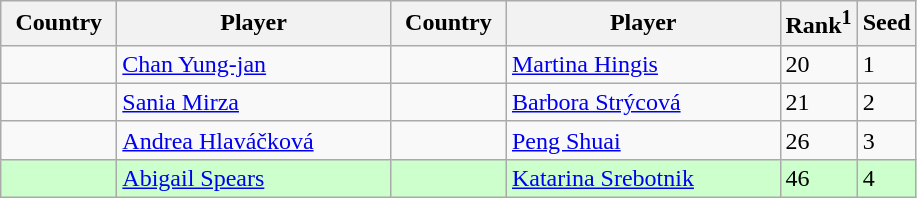<table class="sortable wikitable">
<tr>
<th width="70">Country</th>
<th width="175">Player</th>
<th width="70">Country</th>
<th width="175">Player</th>
<th>Rank<sup>1</sup></th>
<th>Seed</th>
</tr>
<tr>
<td></td>
<td><a href='#'>Chan Yung-jan</a></td>
<td></td>
<td><a href='#'>Martina Hingis</a></td>
<td>20</td>
<td>1</td>
</tr>
<tr>
<td></td>
<td><a href='#'>Sania Mirza</a></td>
<td></td>
<td><a href='#'>Barbora Strýcová</a></td>
<td>21</td>
<td>2</td>
</tr>
<tr>
<td></td>
<td><a href='#'>Andrea Hlaváčková</a></td>
<td></td>
<td><a href='#'>Peng Shuai</a></td>
<td>26</td>
<td>3</td>
</tr>
<tr style="background:#cfc;">
<td></td>
<td><a href='#'>Abigail Spears</a></td>
<td></td>
<td><a href='#'>Katarina Srebotnik</a></td>
<td>46</td>
<td>4</td>
</tr>
</table>
